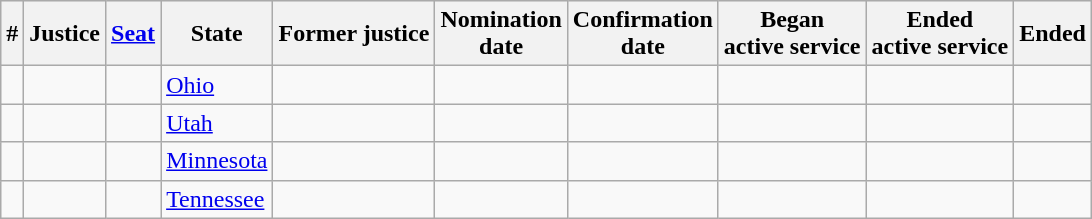<table class="sortable wikitable">
<tr bgcolor="#ececec">
<th>#</th>
<th>Justice</th>
<th><a href='#'>Seat</a></th>
<th>State</th>
<th>Former justice</th>
<th>Nomination<br>date</th>
<th>Confirmation<br>date</th>
<th>Began<br>active service</th>
<th>Ended<br>active service</th>
<th>Ended<br></th>
</tr>
<tr>
<td></td>
<td></td>
<td align="center"></td>
<td><a href='#'>Ohio</a></td>
<td></td>
<td></td>
<td></td>
<td></td>
<td></td>
<td align="center"></td>
</tr>
<tr>
<td></td>
<td></td>
<td align="center"></td>
<td><a href='#'>Utah</a></td>
<td></td>
<td></td>
<td></td>
<td></td>
<td></td>
<td></td>
</tr>
<tr>
<td></td>
<td></td>
<td align="center"></td>
<td><a href='#'>Minnesota</a></td>
<td></td>
<td></td>
<td></td>
<td></td>
<td></td>
<td align="center"></td>
</tr>
<tr>
<td></td>
<td></td>
<td align="center"></td>
<td><a href='#'>Tennessee</a></td>
<td></td>
<td></td>
<td></td>
<td></td>
<td></td>
<td align="center"></td>
</tr>
</table>
